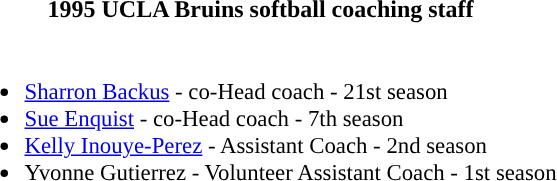<table class="toccolours">
<tr>
<th colspan=9>1995 UCLA Bruins softball coaching staff</th>
</tr>
<tr>
<td style="text-align: left; font-size: 95%;" valign="top"><br><ul><li><a href='#'>Sharron Backus</a> - co-Head coach - 21st season</li><li><a href='#'>Sue Enquist</a> - co-Head coach - 7th season</li><li><a href='#'>Kelly Inouye-Perez</a> - Assistant Coach - 2nd season</li><li>Yvonne Gutierrez - Volunteer Assistant Coach - 1st season</li></ul></td>
</tr>
</table>
